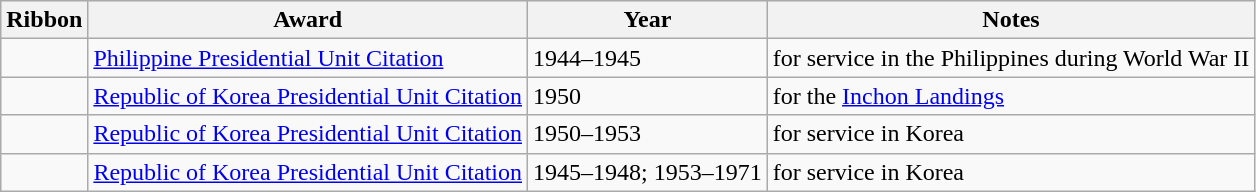<table class="wikitable" style="float:left;">
<tr style="background:#efefef;">
<th>Ribbon</th>
<th>Award</th>
<th>Year</th>
<th>Notes</th>
</tr>
<tr>
<td></td>
<td><a href='#'>Philippine Presidential Unit Citation</a></td>
<td>1944–1945</td>
<td>for service in the Philippines during World War II</td>
</tr>
<tr>
<td></td>
<td><a href='#'>Republic of Korea Presidential Unit Citation</a></td>
<td>1950</td>
<td>for the <a href='#'>Inchon Landings</a></td>
</tr>
<tr>
<td></td>
<td><a href='#'>Republic of Korea Presidential Unit Citation</a></td>
<td>1950–1953</td>
<td>for service in Korea</td>
</tr>
<tr>
<td></td>
<td><a href='#'>Republic of Korea Presidential Unit Citation</a></td>
<td>1945–1948; 1953–1971</td>
<td>for service in Korea</td>
</tr>
</table>
